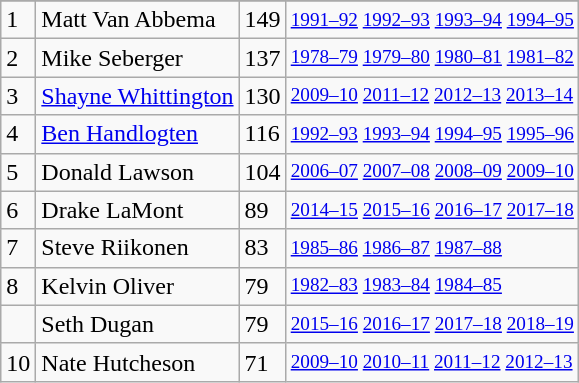<table class="wikitable">
<tr>
</tr>
<tr>
<td>1</td>
<td>Matt Van Abbema</td>
<td>149</td>
<td style="font-size:80%;"><a href='#'>1991–92</a> <a href='#'>1992–93</a> <a href='#'>1993–94</a> <a href='#'>1994–95</a></td>
</tr>
<tr>
<td>2</td>
<td>Mike Seberger</td>
<td>137</td>
<td style="font-size:80%;"><a href='#'>1978–79</a> <a href='#'>1979–80</a> <a href='#'>1980–81</a> <a href='#'>1981–82</a></td>
</tr>
<tr>
<td>3</td>
<td><a href='#'>Shayne Whittington</a></td>
<td>130</td>
<td style="font-size:80%;"><a href='#'>2009–10</a> <a href='#'>2011–12</a> <a href='#'>2012–13</a> <a href='#'>2013–14</a></td>
</tr>
<tr>
<td>4</td>
<td><a href='#'>Ben Handlogten</a></td>
<td>116</td>
<td style="font-size:80%;"><a href='#'>1992–93</a> <a href='#'>1993–94</a> <a href='#'>1994–95</a> <a href='#'>1995–96</a></td>
</tr>
<tr>
<td>5</td>
<td>Donald Lawson</td>
<td>104</td>
<td style="font-size:80%;"><a href='#'>2006–07</a> <a href='#'>2007–08</a> <a href='#'>2008–09</a> <a href='#'>2009–10</a></td>
</tr>
<tr>
<td>6</td>
<td>Drake LaMont</td>
<td>89</td>
<td style="font-size:80%;"><a href='#'>2014–15</a> <a href='#'>2015–16</a> <a href='#'>2016–17</a> <a href='#'>2017–18</a></td>
</tr>
<tr>
<td>7</td>
<td>Steve Riikonen</td>
<td>83</td>
<td style="font-size:80%;"><a href='#'>1985–86</a> <a href='#'>1986–87</a> <a href='#'>1987–88</a></td>
</tr>
<tr>
<td>8</td>
<td>Kelvin Oliver</td>
<td>79</td>
<td style="font-size:80%;"><a href='#'>1982–83</a> <a href='#'>1983–84</a> <a href='#'>1984–85</a></td>
</tr>
<tr>
<td></td>
<td>Seth Dugan</td>
<td>79</td>
<td style="font-size:80%;"><a href='#'>2015–16</a> <a href='#'>2016–17</a> <a href='#'>2017–18</a> <a href='#'>2018–19</a></td>
</tr>
<tr>
<td>10</td>
<td>Nate Hutcheson</td>
<td>71</td>
<td style="font-size:80%;"><a href='#'>2009–10</a> <a href='#'>2010–11</a> <a href='#'>2011–12</a> <a href='#'>2012–13</a></td>
</tr>
</table>
